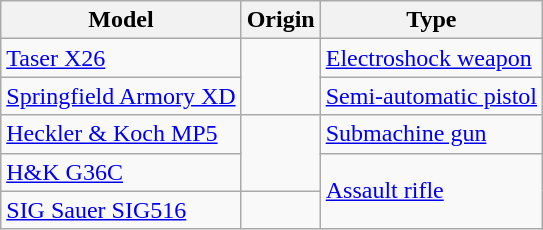<table class="wikitable">
<tr>
<th>Model</th>
<th>Origin</th>
<th>Type</th>
</tr>
<tr>
<td><a href='#'>Taser X26</a></td>
<td rowspan="2"></td>
<td><a href='#'>Electroshock weapon</a></td>
</tr>
<tr>
<td><a href='#'>Springfield Armory XD</a></td>
<td><a href='#'>Semi-automatic pistol</a></td>
</tr>
<tr>
<td><a href='#'>Heckler & Koch MP5</a></td>
<td rowspan="2"></td>
<td><a href='#'>Submachine gun</a></td>
</tr>
<tr>
<td><a href='#'>H&K G36C</a></td>
<td rowspan="2"><a href='#'>Assault rifle</a></td>
</tr>
<tr>
<td><a href='#'>SIG Sauer SIG516</a></td>
<td></td>
</tr>
</table>
